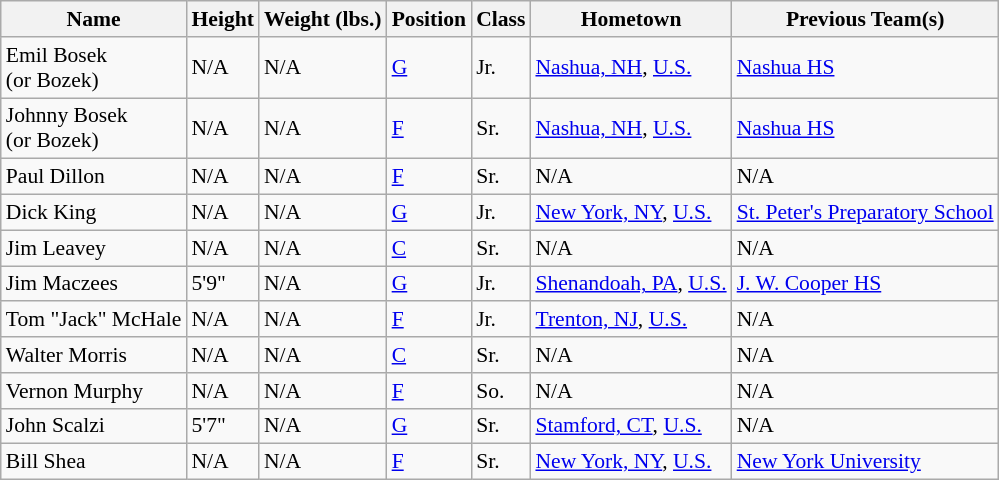<table class="wikitable" style="font-size: 90%">
<tr>
<th>Name</th>
<th>Height</th>
<th>Weight (lbs.)</th>
<th>Position</th>
<th>Class</th>
<th>Hometown</th>
<th>Previous Team(s)</th>
</tr>
<tr>
<td>Emil Bosek<br>(or Bozek)</td>
<td>N/A</td>
<td>N/A</td>
<td><a href='#'>G</a></td>
<td>Jr.</td>
<td><a href='#'>Nashua, NH</a>, <a href='#'>U.S.</a></td>
<td><a href='#'>Nashua HS</a></td>
</tr>
<tr>
<td>Johnny Bosek<br>(or Bozek)</td>
<td>N/A</td>
<td>N/A</td>
<td><a href='#'>F</a></td>
<td>Sr.</td>
<td><a href='#'>Nashua, NH</a>, <a href='#'>U.S.</a></td>
<td><a href='#'>Nashua HS</a></td>
</tr>
<tr>
<td>Paul Dillon</td>
<td>N/A</td>
<td>N/A</td>
<td><a href='#'>F</a></td>
<td>Sr.</td>
<td>N/A</td>
<td>N/A</td>
</tr>
<tr>
<td>Dick King</td>
<td>N/A</td>
<td>N/A</td>
<td><a href='#'>G</a></td>
<td>Jr.</td>
<td><a href='#'>New York, NY</a>, <a href='#'>U.S.</a></td>
<td><a href='#'>St. Peter's Preparatory School</a></td>
</tr>
<tr>
<td>Jim Leavey</td>
<td>N/A</td>
<td>N/A</td>
<td><a href='#'>C</a></td>
<td>Sr.</td>
<td>N/A</td>
<td>N/A</td>
</tr>
<tr>
<td>Jim Maczees</td>
<td>5'9"</td>
<td>N/A</td>
<td><a href='#'>G</a></td>
<td>Jr.</td>
<td><a href='#'>Shenandoah, PA</a>, <a href='#'>U.S.</a></td>
<td><a href='#'>J. W. Cooper HS</a></td>
</tr>
<tr>
<td>Tom "Jack" McHale</td>
<td>N/A</td>
<td>N/A</td>
<td><a href='#'>F</a></td>
<td>Jr.</td>
<td><a href='#'>Trenton, NJ</a>, <a href='#'>U.S.</a></td>
<td>N/A</td>
</tr>
<tr>
<td>Walter Morris</td>
<td>N/A</td>
<td>N/A</td>
<td><a href='#'>C</a></td>
<td>Sr.</td>
<td>N/A</td>
<td>N/A</td>
</tr>
<tr>
<td>Vernon Murphy</td>
<td>N/A</td>
<td>N/A</td>
<td><a href='#'>F</a></td>
<td>So.</td>
<td>N/A</td>
<td>N/A</td>
</tr>
<tr>
<td>John Scalzi</td>
<td>5'7"</td>
<td>N/A</td>
<td><a href='#'>G</a></td>
<td>Sr.</td>
<td><a href='#'>Stamford, CT</a>, <a href='#'>U.S.</a></td>
<td>N/A</td>
</tr>
<tr>
<td>Bill Shea</td>
<td>N/A</td>
<td>N/A</td>
<td><a href='#'>F</a></td>
<td>Sr.</td>
<td><a href='#'>New York, NY</a>, <a href='#'>U.S.</a></td>
<td><a href='#'>New York University</a></td>
</tr>
</table>
